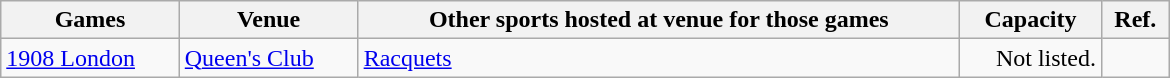<table class="wikitable sortable" width=780px>
<tr>
<th>Games</th>
<th>Venue</th>
<th>Other sports hosted at venue for those games</th>
<th>Capacity</th>
<th>Ref.</th>
</tr>
<tr>
<td><a href='#'>1908 London</a></td>
<td><a href='#'>Queen's Club</a></td>
<td><a href='#'>Racquets</a></td>
<td align="right">Not listed.</td>
<td align=center></td>
</tr>
</table>
